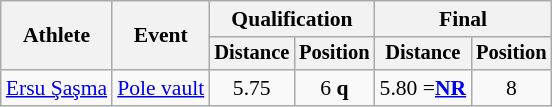<table class="wikitable" style="font-size:90%">
<tr>
<th rowspan="2">Athlete</th>
<th rowspan="2">Event</th>
<th colspan="2">Qualification</th>
<th colspan="2">Final</th>
</tr>
<tr style="font-size:95%">
<th>Distance</th>
<th>Position</th>
<th>Distance</th>
<th>Position</th>
</tr>
<tr align="center">
<td align="left"><a href='#'>Ersu Şaşma</a></td>
<td align="left"><a href='#'>Pole vault</a></td>
<td>5.75</td>
<td>6 <strong>q</strong></td>
<td>5.80 =<strong><a href='#'>NR</a></strong></td>
<td>8</td>
</tr>
</table>
